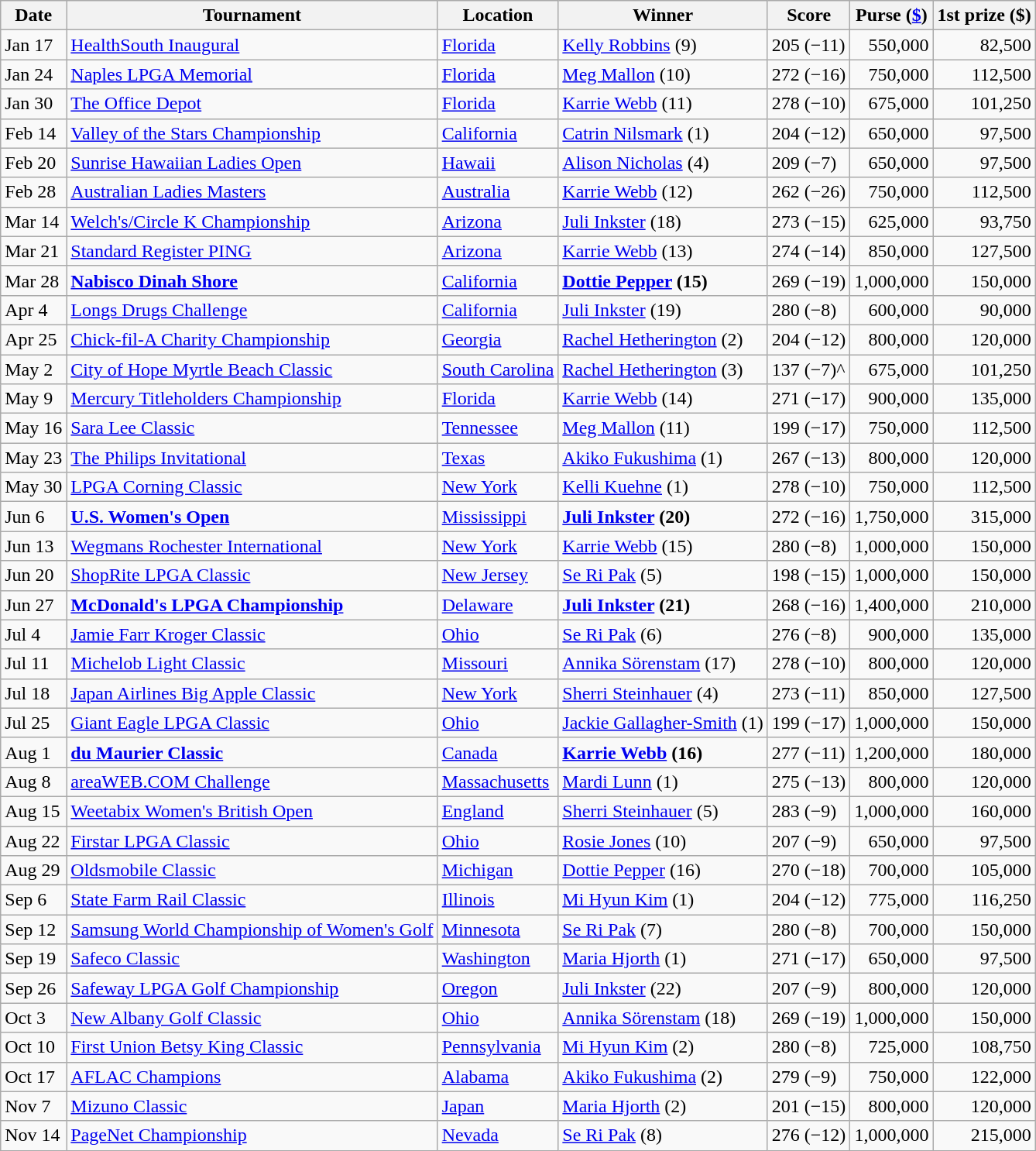<table class=wikitable>
<tr>
<th>Date</th>
<th>Tournament</th>
<th>Location</th>
<th>Winner</th>
<th>Score</th>
<th>Purse (<a href='#'>$</a>)</th>
<th>1st prize ($)</th>
</tr>
<tr>
<td>Jan 17</td>
<td><a href='#'>HealthSouth Inaugural</a></td>
<td><a href='#'>Florida</a></td>
<td> <a href='#'>Kelly Robbins</a> (9)</td>
<td>205 (−11)</td>
<td align=right>550,000</td>
<td align=right>82,500</td>
</tr>
<tr>
<td>Jan 24</td>
<td><a href='#'>Naples LPGA Memorial</a></td>
<td><a href='#'>Florida</a></td>
<td> <a href='#'>Meg Mallon</a> (10)</td>
<td>272 (−16)</td>
<td align=right>750,000</td>
<td align=right>112,500</td>
</tr>
<tr>
<td>Jan 30</td>
<td><a href='#'>The Office Depot</a></td>
<td><a href='#'>Florida</a></td>
<td> <a href='#'>Karrie Webb</a> (11)</td>
<td>278 (−10)</td>
<td align=right>675,000</td>
<td align=right>101,250</td>
</tr>
<tr>
<td>Feb 14</td>
<td><a href='#'>Valley of the Stars Championship</a></td>
<td><a href='#'>California</a></td>
<td> <a href='#'>Catrin Nilsmark</a> (1)</td>
<td>204 (−12)</td>
<td align=right>650,000</td>
<td align=right>97,500</td>
</tr>
<tr>
<td>Feb 20</td>
<td><a href='#'>Sunrise Hawaiian Ladies Open</a></td>
<td><a href='#'>Hawaii</a></td>
<td> <a href='#'>Alison Nicholas</a> (4)</td>
<td>209 (−7)</td>
<td align=right>650,000</td>
<td align=right>97,500</td>
</tr>
<tr>
<td>Feb 28</td>
<td><a href='#'>Australian Ladies Masters</a></td>
<td><a href='#'>Australia</a></td>
<td> <a href='#'>Karrie Webb</a> (12)</td>
<td>262 (−26)</td>
<td align=right>750,000</td>
<td align=right>112,500</td>
</tr>
<tr>
<td>Mar 14</td>
<td><a href='#'>Welch's/Circle K Championship</a></td>
<td><a href='#'>Arizona</a></td>
<td> <a href='#'>Juli Inkster</a> (18)</td>
<td>273 (−15)</td>
<td align=right>625,000</td>
<td align=right>93,750</td>
</tr>
<tr>
<td>Mar 21</td>
<td><a href='#'>Standard Register PING</a></td>
<td><a href='#'>Arizona</a></td>
<td> <a href='#'>Karrie Webb</a> (13)</td>
<td>274 (−14)</td>
<td align=right>850,000</td>
<td align=right>127,500</td>
</tr>
<tr>
<td>Mar 28</td>
<td><strong><a href='#'>Nabisco Dinah Shore</a></strong></td>
<td><a href='#'>California</a></td>
<td> <strong><a href='#'>Dottie Pepper</a> (15)</strong></td>
<td>269 (−19)</td>
<td align=right>1,000,000</td>
<td align=right>150,000</td>
</tr>
<tr>
<td>Apr 4</td>
<td><a href='#'>Longs Drugs Challenge</a></td>
<td><a href='#'>California</a></td>
<td> <a href='#'>Juli Inkster</a> (19)</td>
<td>280 (−8)</td>
<td align=right>600,000</td>
<td align=right>90,000</td>
</tr>
<tr>
<td>Apr 25</td>
<td><a href='#'>Chick-fil-A Charity Championship</a></td>
<td><a href='#'>Georgia</a></td>
<td> <a href='#'>Rachel Hetherington</a> (2)</td>
<td>204 (−12)</td>
<td align=right>800,000</td>
<td align=right>120,000</td>
</tr>
<tr>
<td>May 2</td>
<td><a href='#'>City of Hope Myrtle Beach Classic</a></td>
<td><a href='#'>South Carolina</a></td>
<td> <a href='#'>Rachel Hetherington</a> (3)</td>
<td>137 (−7)^</td>
<td align=right>675,000</td>
<td align=right>101,250</td>
</tr>
<tr>
<td>May 9</td>
<td><a href='#'>Mercury Titleholders Championship</a></td>
<td><a href='#'>Florida</a></td>
<td> <a href='#'>Karrie Webb</a> (14)</td>
<td>271 (−17)</td>
<td align=right>900,000</td>
<td align=right>135,000</td>
</tr>
<tr>
<td>May 16</td>
<td><a href='#'>Sara Lee Classic</a></td>
<td><a href='#'>Tennessee</a></td>
<td> <a href='#'>Meg Mallon</a> (11)</td>
<td>199 (−17)</td>
<td align=right>750,000</td>
<td align=right>112,500</td>
</tr>
<tr>
<td>May 23</td>
<td><a href='#'>The Philips Invitational</a></td>
<td><a href='#'>Texas</a></td>
<td> <a href='#'>Akiko Fukushima</a> (1)</td>
<td>267 (−13)</td>
<td align=right>800,000</td>
<td align=right>120,000</td>
</tr>
<tr>
<td>May 30</td>
<td><a href='#'>LPGA Corning Classic</a></td>
<td><a href='#'>New York</a></td>
<td> <a href='#'>Kelli Kuehne</a> (1)</td>
<td>278 (−10)</td>
<td align=right>750,000</td>
<td align=right>112,500</td>
</tr>
<tr>
<td>Jun 6</td>
<td><strong><a href='#'>U.S. Women's Open</a></strong></td>
<td><a href='#'>Mississippi</a></td>
<td> <strong><a href='#'>Juli Inkster</a> (20)</strong></td>
<td>272 (−16)</td>
<td align=right>1,750,000</td>
<td align=right>315,000</td>
</tr>
<tr>
<td>Jun 13</td>
<td><a href='#'>Wegmans Rochester International</a></td>
<td><a href='#'>New York</a></td>
<td> <a href='#'>Karrie Webb</a> (15)</td>
<td>280 (−8)</td>
<td align=right>1,000,000</td>
<td align=right>150,000</td>
</tr>
<tr>
<td>Jun 20</td>
<td><a href='#'>ShopRite LPGA Classic</a></td>
<td><a href='#'>New Jersey</a></td>
<td> <a href='#'>Se Ri Pak</a> (5)</td>
<td>198 (−15)</td>
<td align=right>1,000,000</td>
<td align=right>150,000</td>
</tr>
<tr>
<td>Jun 27</td>
<td><strong><a href='#'>McDonald's LPGA Championship</a></strong></td>
<td><a href='#'>Delaware</a></td>
<td> <strong><a href='#'>Juli Inkster</a> (21)</strong></td>
<td>268 (−16)</td>
<td align=right>1,400,000</td>
<td align=right>210,000</td>
</tr>
<tr>
<td>Jul 4</td>
<td><a href='#'>Jamie Farr Kroger Classic</a></td>
<td><a href='#'>Ohio</a></td>
<td> <a href='#'>Se Ri Pak</a> (6)</td>
<td>276 (−8)</td>
<td align=right>900,000</td>
<td align=right>135,000</td>
</tr>
<tr>
<td>Jul 11</td>
<td><a href='#'>Michelob Light Classic</a></td>
<td><a href='#'>Missouri</a></td>
<td> <a href='#'>Annika Sörenstam</a> (17)</td>
<td>278 (−10)</td>
<td align=right>800,000</td>
<td align=right>120,000</td>
</tr>
<tr>
<td>Jul 18</td>
<td><a href='#'>Japan Airlines Big Apple Classic</a></td>
<td><a href='#'>New York</a></td>
<td> <a href='#'>Sherri Steinhauer</a> (4)</td>
<td>273 (−11)</td>
<td align=right>850,000</td>
<td align=right>127,500</td>
</tr>
<tr>
<td>Jul 25</td>
<td><a href='#'>Giant Eagle LPGA Classic</a></td>
<td><a href='#'>Ohio</a></td>
<td> <a href='#'>Jackie Gallagher-Smith</a> (1)</td>
<td>199 (−17)</td>
<td align=right>1,000,000</td>
<td align=right>150,000</td>
</tr>
<tr>
<td>Aug 1</td>
<td><strong><a href='#'>du Maurier Classic</a></strong></td>
<td><a href='#'>Canada</a></td>
<td> <strong><a href='#'>Karrie Webb</a> (16)</strong></td>
<td>277 (−11)</td>
<td align=right>1,200,000</td>
<td align=right>180,000</td>
</tr>
<tr>
<td>Aug 8</td>
<td><a href='#'>areaWEB.COM Challenge</a></td>
<td><a href='#'>Massachusetts</a></td>
<td> <a href='#'>Mardi Lunn</a> (1)</td>
<td>275 (−13)</td>
<td align=right>800,000</td>
<td align=right>120,000</td>
</tr>
<tr>
<td>Aug 15</td>
<td><a href='#'>Weetabix Women's British Open</a></td>
<td><a href='#'>England</a></td>
<td> <a href='#'>Sherri Steinhauer</a> (5)</td>
<td>283 (−9)</td>
<td align=right>1,000,000</td>
<td align=right>160,000</td>
</tr>
<tr>
<td>Aug 22</td>
<td><a href='#'>Firstar LPGA Classic</a></td>
<td><a href='#'>Ohio</a></td>
<td> <a href='#'>Rosie Jones</a> (10)</td>
<td>207 (−9)</td>
<td align=right>650,000</td>
<td align=right>97,500</td>
</tr>
<tr>
<td>Aug 29</td>
<td><a href='#'>Oldsmobile Classic</a></td>
<td><a href='#'>Michigan</a></td>
<td> <a href='#'>Dottie Pepper</a> (16)</td>
<td>270 (−18)</td>
<td align=right>700,000</td>
<td align=right>105,000</td>
</tr>
<tr>
<td>Sep 6</td>
<td><a href='#'>State Farm Rail Classic</a></td>
<td><a href='#'>Illinois</a></td>
<td> <a href='#'>Mi Hyun Kim</a> (1)</td>
<td>204 (−12)</td>
<td align=right>775,000</td>
<td align=right>116,250</td>
</tr>
<tr>
<td>Sep 12</td>
<td><a href='#'>Samsung World Championship of Women's Golf</a></td>
<td><a href='#'>Minnesota</a></td>
<td> <a href='#'>Se Ri Pak</a> (7)</td>
<td>280 (−8)</td>
<td align=right>700,000</td>
<td align=right>150,000</td>
</tr>
<tr>
<td>Sep 19</td>
<td><a href='#'>Safeco Classic</a></td>
<td><a href='#'>Washington</a></td>
<td> <a href='#'>Maria Hjorth</a> (1)</td>
<td>271 (−17)</td>
<td align=right>650,000</td>
<td align=right>97,500</td>
</tr>
<tr>
<td>Sep 26</td>
<td><a href='#'>Safeway LPGA Golf Championship</a></td>
<td><a href='#'>Oregon</a></td>
<td> <a href='#'>Juli Inkster</a> (22)</td>
<td>207 (−9)</td>
<td align=right>800,000</td>
<td align=right>120,000</td>
</tr>
<tr>
<td>Oct 3</td>
<td><a href='#'>New Albany Golf Classic</a></td>
<td><a href='#'>Ohio</a></td>
<td> <a href='#'>Annika Sörenstam</a> (18)</td>
<td>269 (−19)</td>
<td align=right>1,000,000</td>
<td align=right>150,000</td>
</tr>
<tr>
<td>Oct 10</td>
<td><a href='#'>First Union Betsy King Classic</a></td>
<td><a href='#'>Pennsylvania</a></td>
<td> <a href='#'>Mi Hyun Kim</a> (2)</td>
<td>280 (−8)</td>
<td align=right>725,000</td>
<td align=right>108,750</td>
</tr>
<tr>
<td>Oct 17</td>
<td><a href='#'>AFLAC Champions</a></td>
<td><a href='#'>Alabama</a></td>
<td> <a href='#'>Akiko Fukushima</a> (2)</td>
<td>279 (−9)</td>
<td align=right>750,000</td>
<td align=right>122,000</td>
</tr>
<tr>
<td>Nov 7</td>
<td><a href='#'>Mizuno Classic</a></td>
<td><a href='#'>Japan</a></td>
<td> <a href='#'>Maria Hjorth</a> (2)</td>
<td>201 (−15)</td>
<td align=right>800,000</td>
<td align=right>120,000</td>
</tr>
<tr>
<td>Nov 14</td>
<td><a href='#'>PageNet Championship</a></td>
<td><a href='#'>Nevada</a></td>
<td> <a href='#'>Se Ri Pak</a> (8)</td>
<td>276 (−12)</td>
<td align=right>1,000,000</td>
<td align=right>215,000</td>
</tr>
</table>
